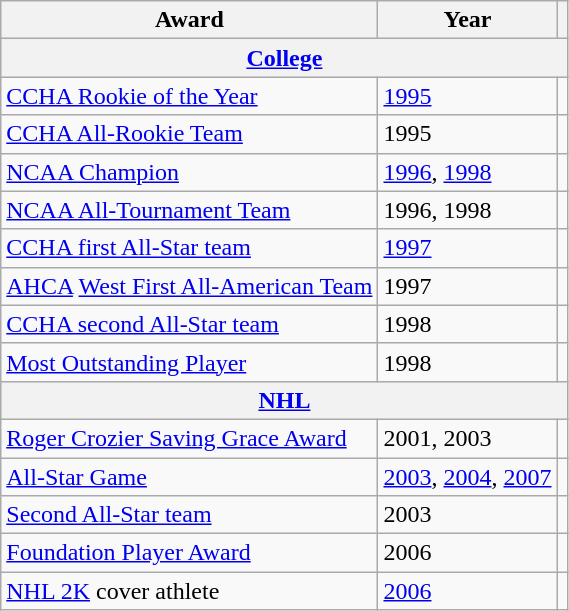<table class="wikitable">
<tr>
<th>Award</th>
<th>Year</th>
<th></th>
</tr>
<tr ALIGN="center" bgcolor="#e0e0e0">
<th colspan="3"><strong><a href='#'>College</a></strong></th>
</tr>
<tr>
<td><a href='#'>CCHA Rookie of the Year</a></td>
<td><a href='#'>1995</a></td>
<td></td>
</tr>
<tr>
<td><a href='#'>CCHA All-Rookie Team</a></td>
<td>1995</td>
<td></td>
</tr>
<tr>
<td><a href='#'>NCAA Champion</a></td>
<td><a href='#'>1996</a>, <a href='#'>1998</a></td>
<td></td>
</tr>
<tr>
<td><a href='#'>NCAA All-Tournament Team</a></td>
<td>1996, 1998</td>
<td></td>
</tr>
<tr>
<td><a href='#'>CCHA first All-Star team</a></td>
<td><a href='#'>1997</a></td>
<td></td>
</tr>
<tr>
<td><a href='#'>AHCA</a> <a href='#'>West First All-American Team</a></td>
<td>1997</td>
<td></td>
</tr>
<tr>
<td><a href='#'>CCHA second All-Star team</a></td>
<td>1998</td>
<td></td>
</tr>
<tr>
<td><a href='#'>Most Outstanding Player</a></td>
<td>1998</td>
<td></td>
</tr>
<tr ALIGN="center" bgcolor="#e0e0e0">
<th colspan="3"><strong><a href='#'>NHL</a></strong></th>
</tr>
<tr>
<td><a href='#'>Roger Crozier Saving Grace Award</a></td>
<td>2001, 2003</td>
<td></td>
</tr>
<tr>
<td><a href='#'>All-Star Game</a></td>
<td><a href='#'>2003</a>, <a href='#'>2004</a>, <a href='#'>2007</a></td>
<td></td>
</tr>
<tr>
<td><a href='#'>Second All-Star team</a></td>
<td>2003</td>
<td></td>
</tr>
<tr>
<td><a href='#'>Foundation Player Award</a></td>
<td>2006</td>
<td></td>
</tr>
<tr>
<td><a href='#'>NHL 2K</a> cover athlete</td>
<td><a href='#'>2006</a></td>
<td></td>
</tr>
</table>
